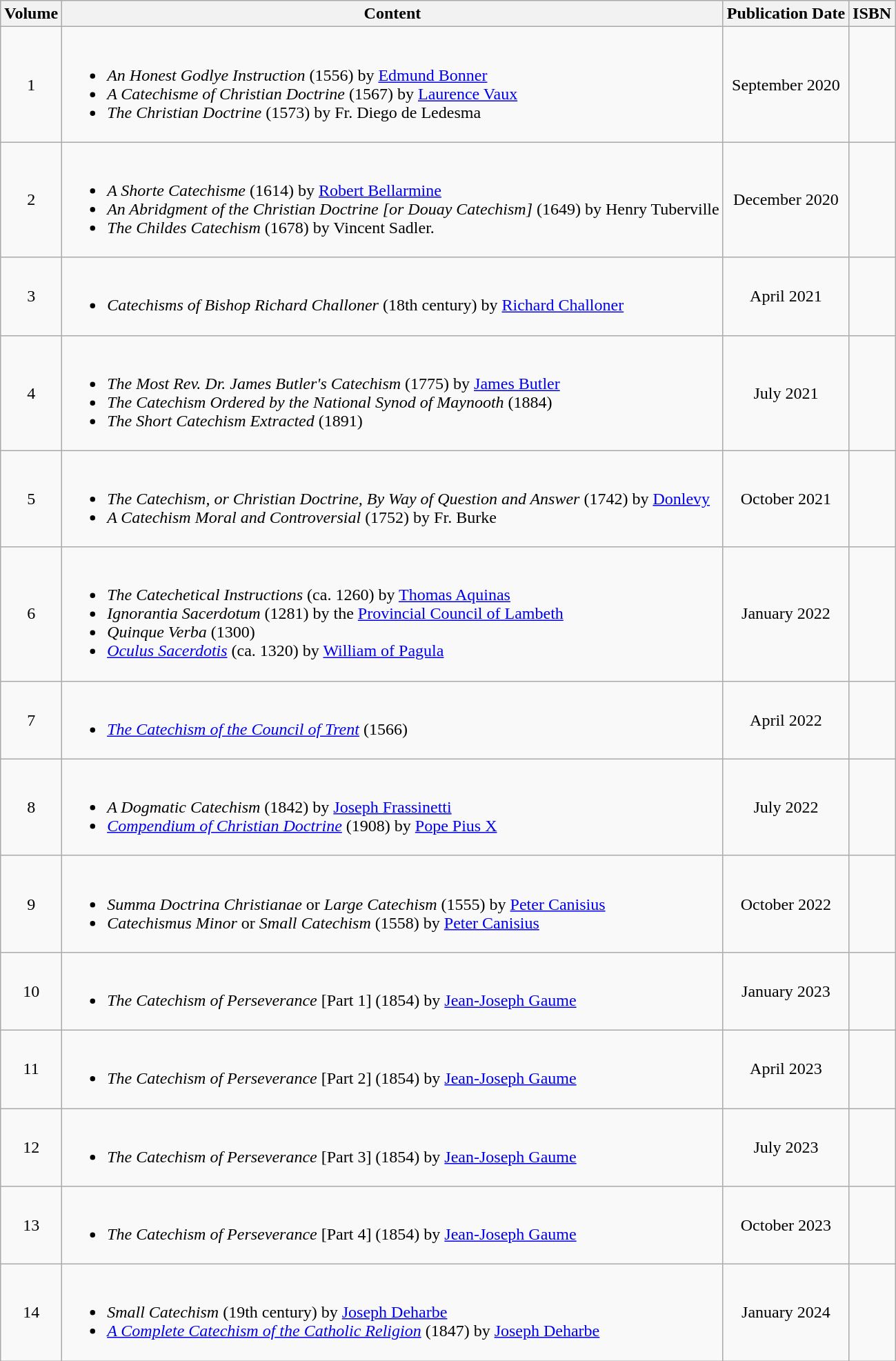<table class="wikitable sortable">
<tr>
<th>Volume</th>
<th>Content</th>
<th>Publication Date</th>
<th>ISBN</th>
</tr>
<tr>
<td align="center">1</td>
<td><br><ul><li><em>An Honest Godlye Instruction</em> (1556) by <a href='#'>Edmund Bonner</a></li><li><em>A Catechisme of Christian Doctrine</em> (1567) by <a href='#'>Laurence Vaux</a></li><li><em>The Christian Doctrine</em> (1573) by Fr. Diego de Ledesma</li></ul></td>
<td align="center">September 2020</td>
<td align="center"></td>
</tr>
<tr>
<td align="center">2</td>
<td><br><ul><li><em>A Shorte Catechisme</em> (1614) by <a href='#'>Robert Bellarmine</a></li><li><em>An Abridgment of the Christian Doctrine [or Douay Catechism]</em> (1649) by Henry Tuberville</li><li><em>The Childes Catechism</em> (1678) by Vincent Sadler.</li></ul></td>
<td align="center">December 2020</td>
<td align="center"></td>
</tr>
<tr>
<td align="center">3</td>
<td><br><ul><li><em>Catechisms of Bishop Richard Challoner</em> (18th century) by <a href='#'>Richard Challoner</a></li></ul></td>
<td align="center">April 2021</td>
<td align="center"></td>
</tr>
<tr>
<td align="center">4</td>
<td><br><ul><li><em>The Most Rev. Dr. James Butler's Catechism</em> (1775) by <a href='#'>James Butler</a></li><li><em>The Catechism Ordered by the National Synod of Maynooth</em> (1884)</li><li><em>The Short Catechism Extracted</em> (1891)</li></ul></td>
<td align="center">July 2021</td>
<td align="center"></td>
</tr>
<tr>
<td align="center">5</td>
<td><br><ul><li><em>The Catechism, or Christian Doctrine, By Way of Question and Answer</em> (1742) by <a href='#'>Donlevy</a></li><li><em>A Catechism Moral and Controversial</em> (1752) by Fr. Burke</li></ul></td>
<td align="center">October 2021</td>
<td align="center"></td>
</tr>
<tr>
<td align="center">6</td>
<td><br><ul><li><em>The Catechetical Instructions</em> (ca. 1260) by <a href='#'>Thomas Aquinas</a></li><li><em>Ignorantia Sacerdotum</em> (1281) by the <a href='#'>Provincial Council of Lambeth</a></li><li><em>Quinque Verba</em> (1300)</li><li><em><a href='#'>Oculus Sacerdotis</a></em> (ca. 1320) by <a href='#'>William of Pagula</a></li></ul></td>
<td align="center">January 2022</td>
<td align="center"></td>
</tr>
<tr>
<td align="center">7</td>
<td><br><ul><li><em><a href='#'>The Catechism of the Council of Trent</a></em> (1566)</li></ul></td>
<td align="center">April 2022</td>
<td align="center"></td>
</tr>
<tr>
<td align="center">8</td>
<td><br><ul><li><em>A Dogmatic Catechism</em> (1842) by <a href='#'>Joseph Frassinetti</a></li><li><em><a href='#'>Compendium of Christian Doctrine</a></em> (1908) by <a href='#'>Pope Pius X</a></li></ul></td>
<td align="center">July 2022</td>
<td align="center"></td>
</tr>
<tr>
<td align="center">9</td>
<td><br><ul><li><em>Summa Doctrina Christianae</em> or <em>Large Catechism</em> (1555) by <a href='#'>Peter Canisius</a></li><li><em>Catechismus Minor</em> or <em>Small Catechism</em> (1558) by <a href='#'>Peter Canisius</a></li></ul></td>
<td align="center">October 2022</td>
<td align="center"></td>
</tr>
<tr>
<td align="center">10</td>
<td><br><ul><li><em>The Catechism of Perseverance</em> [Part 1] (1854) by <a href='#'>Jean-Joseph Gaume</a></li></ul></td>
<td align="center">January 2023</td>
<td align="center"></td>
</tr>
<tr>
<td align="center">11</td>
<td><br><ul><li><em>The Catechism of Perseverance</em> [Part 2] (1854) by <a href='#'>Jean-Joseph Gaume</a></li></ul></td>
<td align="center">April 2023</td>
<td align="center"></td>
</tr>
<tr>
<td align="center">12</td>
<td><br><ul><li><em>The Catechism of Perseverance</em> [Part 3] (1854) by <a href='#'>Jean-Joseph Gaume</a></li></ul></td>
<td align="center">July 2023</td>
<td align="center"></td>
</tr>
<tr>
<td align="center">13</td>
<td><br><ul><li><em>The Catechism of Perseverance</em> [Part 4] (1854) by <a href='#'>Jean-Joseph Gaume</a></li></ul></td>
<td align="center">October 2023</td>
<td align="center"></td>
</tr>
<tr>
<td align="center">14</td>
<td><br><ul><li><em>Small Catechism</em> (19th century) by <a href='#'>Joseph Deharbe</a></li><li><em><a href='#'>A Complete Catechism of the Catholic Religion</a></em> (1847) by <a href='#'>Joseph Deharbe</a></li></ul></td>
<td align="center">January 2024</td>
<td align="center"></td>
</tr>
</table>
